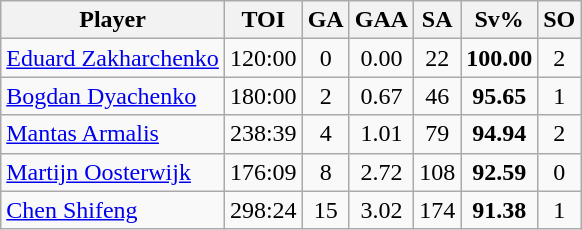<table class="wikitable sortable" style="text-align:center;">
<tr>
<th>Player</th>
<th>TOI</th>
<th>GA</th>
<th>GAA</th>
<th>SA</th>
<th>Sv%</th>
<th>SO</th>
</tr>
<tr>
<td style="text-align:left;"> <a href='#'>Eduard Zakharchenko</a></td>
<td>120:00</td>
<td>0</td>
<td>0.00</td>
<td>22</td>
<td><strong>100.00</strong></td>
<td>2</td>
</tr>
<tr>
<td style="text-align:left;"> <a href='#'>Bogdan Dyachenko</a></td>
<td>180:00</td>
<td>2</td>
<td>0.67</td>
<td>46</td>
<td><strong>95.65</strong></td>
<td>1</td>
</tr>
<tr>
<td style="text-align:left;"> <a href='#'>Mantas Armalis</a></td>
<td>238:39</td>
<td>4</td>
<td>1.01</td>
<td>79</td>
<td><strong>94.94</strong></td>
<td>2</td>
</tr>
<tr>
<td style="text-align:left;"> <a href='#'>Martijn Oosterwijk</a></td>
<td>176:09</td>
<td>8</td>
<td>2.72</td>
<td>108</td>
<td><strong>92.59</strong></td>
<td>0</td>
</tr>
<tr>
<td style="text-align:left;"> <a href='#'>Chen Shifeng</a></td>
<td>298:24</td>
<td>15</td>
<td>3.02</td>
<td>174</td>
<td><strong>91.38</strong></td>
<td>1</td>
</tr>
</table>
